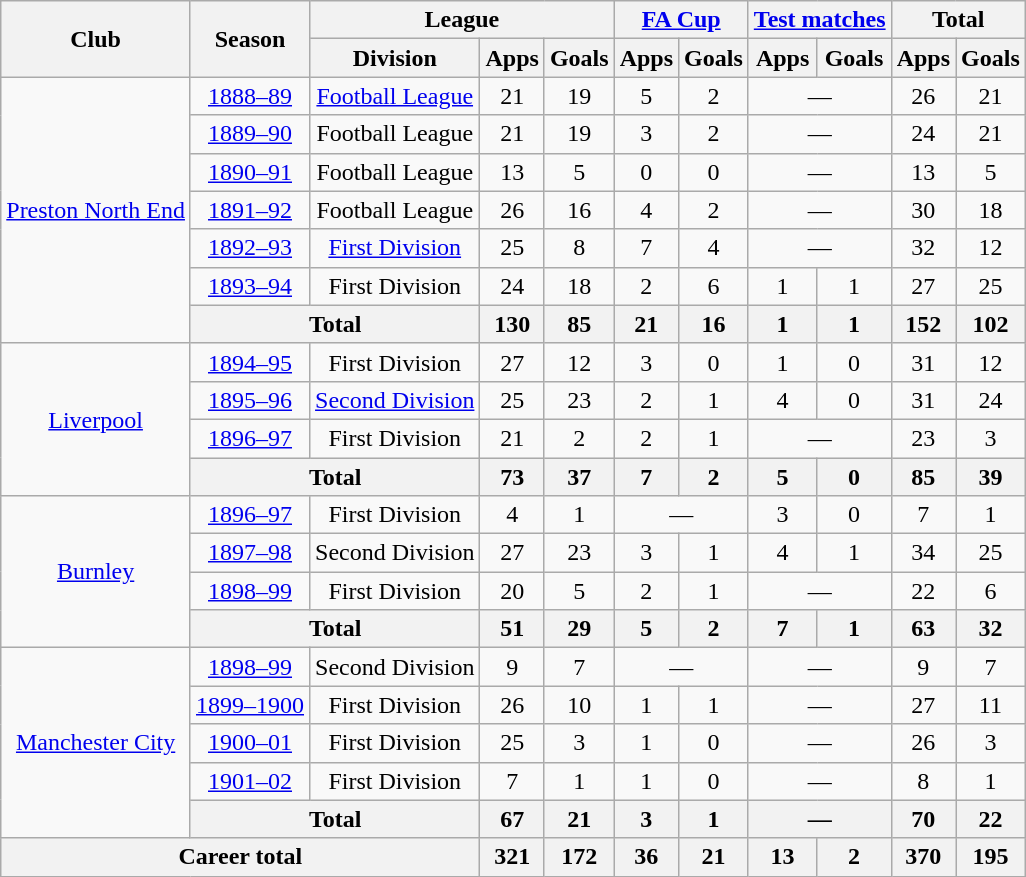<table class="wikitable" style="text-align:center">
<tr>
<th rowspan="2">Club</th>
<th rowspan="2">Season</th>
<th colspan="3">League</th>
<th colspan="2"><a href='#'>FA Cup</a></th>
<th colspan="2"><a href='#'>Test matches</a></th>
<th colspan="2">Total</th>
</tr>
<tr>
<th>Division</th>
<th>Apps</th>
<th>Goals</th>
<th>Apps</th>
<th>Goals</th>
<th>Apps</th>
<th>Goals</th>
<th>Apps</th>
<th>Goals</th>
</tr>
<tr>
<td rowspan="7"><a href='#'>Preston North End</a></td>
<td><a href='#'>1888–89</a></td>
<td><a href='#'>Football League</a></td>
<td>21</td>
<td>19</td>
<td>5</td>
<td>2</td>
<td colspan="2">—</td>
<td>26</td>
<td>21</td>
</tr>
<tr>
<td><a href='#'>1889–90</a></td>
<td>Football League</td>
<td>21</td>
<td>19</td>
<td>3</td>
<td>2</td>
<td colspan="2">—</td>
<td>24</td>
<td>21</td>
</tr>
<tr>
<td><a href='#'>1890–91</a></td>
<td>Football League</td>
<td>13</td>
<td>5</td>
<td>0</td>
<td>0</td>
<td colspan="2">—</td>
<td>13</td>
<td>5</td>
</tr>
<tr>
<td><a href='#'>1891–92</a></td>
<td>Football League</td>
<td>26</td>
<td>16</td>
<td>4</td>
<td>2</td>
<td colspan="2">—</td>
<td>30</td>
<td>18</td>
</tr>
<tr>
<td><a href='#'>1892–93</a></td>
<td><a href='#'>First Division</a></td>
<td>25</td>
<td>8</td>
<td>7</td>
<td>4</td>
<td colspan="2">—</td>
<td>32</td>
<td>12</td>
</tr>
<tr>
<td><a href='#'>1893–94</a></td>
<td>First Division</td>
<td>24</td>
<td>18</td>
<td>2</td>
<td>6</td>
<td>1</td>
<td>1</td>
<td>27</td>
<td>25</td>
</tr>
<tr>
<th colspan="2">Total</th>
<th>130</th>
<th>85</th>
<th>21</th>
<th>16</th>
<th>1</th>
<th>1</th>
<th>152</th>
<th>102</th>
</tr>
<tr>
<td rowspan="4"><a href='#'>Liverpool</a></td>
<td><a href='#'>1894–95</a></td>
<td>First Division</td>
<td>27</td>
<td>12</td>
<td>3</td>
<td>0</td>
<td>1</td>
<td>0</td>
<td>31</td>
<td>12</td>
</tr>
<tr>
<td><a href='#'>1895–96</a></td>
<td><a href='#'>Second Division</a></td>
<td>25</td>
<td>23</td>
<td>2</td>
<td>1</td>
<td>4</td>
<td>0</td>
<td>31</td>
<td>24</td>
</tr>
<tr>
<td><a href='#'>1896–97</a></td>
<td>First Division</td>
<td>21</td>
<td>2</td>
<td>2</td>
<td>1</td>
<td colspan="2">—</td>
<td>23</td>
<td>3</td>
</tr>
<tr>
<th colspan="2">Total</th>
<th>73</th>
<th>37</th>
<th>7</th>
<th>2</th>
<th>5</th>
<th>0</th>
<th>85</th>
<th>39</th>
</tr>
<tr>
<td rowspan="4"><a href='#'>Burnley</a></td>
<td><a href='#'>1896–97</a></td>
<td>First Division</td>
<td>4</td>
<td>1</td>
<td colspan="2">—</td>
<td>3</td>
<td>0</td>
<td>7</td>
<td>1</td>
</tr>
<tr>
<td><a href='#'>1897–98</a></td>
<td>Second Division</td>
<td>27</td>
<td>23</td>
<td>3</td>
<td>1</td>
<td>4</td>
<td>1</td>
<td>34</td>
<td>25</td>
</tr>
<tr>
<td><a href='#'>1898–99</a></td>
<td>First Division</td>
<td>20</td>
<td>5</td>
<td>2</td>
<td>1</td>
<td colspan="2">—</td>
<td>22</td>
<td>6</td>
</tr>
<tr>
<th colspan="2">Total</th>
<th>51</th>
<th>29</th>
<th>5</th>
<th>2</th>
<th>7</th>
<th>1</th>
<th>63</th>
<th>32</th>
</tr>
<tr>
<td rowspan="5"><a href='#'>Manchester City</a></td>
<td><a href='#'>1898–99</a></td>
<td>Second Division</td>
<td>9</td>
<td>7</td>
<td colspan="2">—</td>
<td colspan="2">—</td>
<td>9</td>
<td>7</td>
</tr>
<tr>
<td><a href='#'>1899–1900</a></td>
<td>First Division</td>
<td>26</td>
<td>10</td>
<td>1</td>
<td>1</td>
<td colspan="2">—</td>
<td>27</td>
<td>11</td>
</tr>
<tr>
<td><a href='#'>1900–01</a></td>
<td>First Division</td>
<td>25</td>
<td>3</td>
<td>1</td>
<td>0</td>
<td colspan="2">—</td>
<td>26</td>
<td>3</td>
</tr>
<tr>
<td><a href='#'>1901–02</a></td>
<td>First Division</td>
<td>7</td>
<td>1</td>
<td>1</td>
<td>0</td>
<td colspan="2">—</td>
<td>8</td>
<td>1</td>
</tr>
<tr>
<th colspan="2">Total</th>
<th>67</th>
<th>21</th>
<th>3</th>
<th>1</th>
<th colspan="2">—</th>
<th>70</th>
<th>22</th>
</tr>
<tr>
<th colspan="3">Career total</th>
<th>321</th>
<th>172</th>
<th>36</th>
<th>21</th>
<th>13</th>
<th>2</th>
<th>370</th>
<th>195</th>
</tr>
</table>
